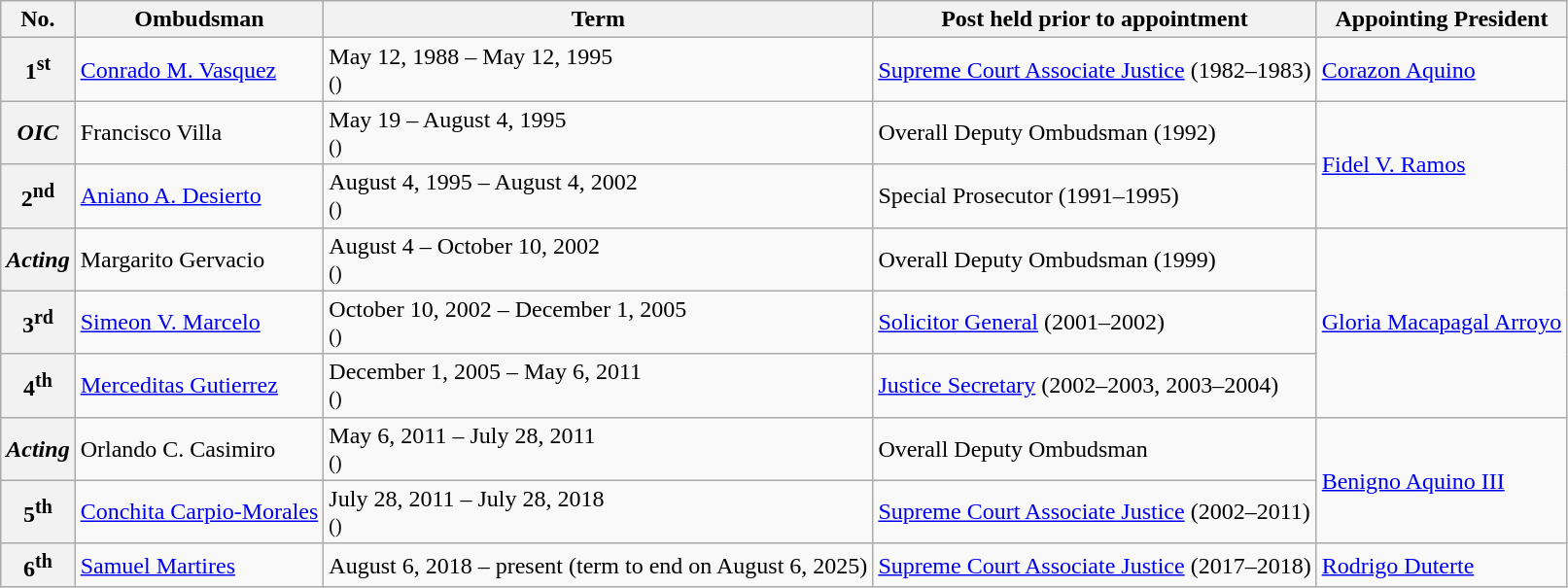<table class="wikitable sortable">
<tr>
<th scope="col">No.</th>
<th scope="col">Ombudsman</th>
<th scope="col" class="unsortable">Term </th>
<th scope="col">Post held prior to appointment</th>
<th scope="col">Appointing President</th>
</tr>
<tr>
<th scope="row" style="text-align:center;">1<sup>st</sup></th>
<td><a href='#'>Conrado M. Vasquez</a></td>
<td>May 12, 1988 – May 12, 1995 <br> <small>()</small></td>
<td><a href='#'>Supreme Court Associate Justice</a> (1982–1983)</td>
<td><a href='#'>Corazon Aquino</a></td>
</tr>
<tr>
<th scope="row" style="text-align:center;"><em>OIC</em></th>
<td>Francisco Villa</td>
<td>May 19 – August 4, 1995<br> <small>()</small></td>
<td>Overall Deputy Ombudsman (1992)</td>
<td rowspan="2"><a href='#'>Fidel V. Ramos</a></td>
</tr>
<tr>
<th scope="row" style="text-align:center;">2<sup>nd</sup></th>
<td><a href='#'>Aniano A. Desierto</a></td>
<td>August 4, 1995 – August 4, 2002 <br> <small>()</small></td>
<td>Special Prosecutor (1991–1995)</td>
</tr>
<tr>
<th scope="row" style="text-align:center;"><em>Acting</em></th>
<td>Margarito Gervacio</td>
<td>August 4 – October 10, 2002 <br> <small>()</small></td>
<td>Overall Deputy Ombudsman (1999)</td>
<td rowspan="3"><a href='#'>Gloria Macapagal Arroyo</a></td>
</tr>
<tr>
<th scope="row" style="text-align:center;">3<sup>rd</sup></th>
<td><a href='#'>Simeon V. Marcelo</a></td>
<td>October 10, 2002 – December 1, 2005 <br> <small>()</small></td>
<td><a href='#'>Solicitor General</a> (2001–2002)</td>
</tr>
<tr>
<th scope="row" style="text-align:center;">4<sup>th</sup></th>
<td><a href='#'>Merceditas Gutierrez</a></td>
<td>December 1, 2005 – May 6, 2011 <br> <small>()</small></td>
<td><a href='#'>Justice Secretary</a> (2002–2003, 2003–2004)</td>
</tr>
<tr>
<th scope="row" style="text-align:center;"><em>Acting</em></th>
<td>Orlando C. Casimiro</td>
<td>May 6, 2011 – July 28, 2011 <br> <small>()</small></td>
<td>Overall Deputy Ombudsman</td>
<td rowspan="2"><a href='#'>Benigno Aquino III</a></td>
</tr>
<tr>
<th scope="row" style="text-align:center;">5<sup>th</sup></th>
<td><a href='#'>Conchita Carpio-Morales</a></td>
<td>July 28, 2011 – July 28, 2018 <br> <small>()</small></td>
<td><a href='#'>Supreme Court Associate Justice</a> (2002–2011)</td>
</tr>
<tr>
<th scope="row" style="text-align:center;">6<sup>th</sup></th>
<td><a href='#'>Samuel Martires</a></td>
<td>August 6, 2018 – present (term to end on August 6, 2025)</td>
<td><a href='#'>Supreme Court Associate Justice</a> (2017–2018)</td>
<td><a href='#'>Rodrigo Duterte</a></td>
</tr>
</table>
